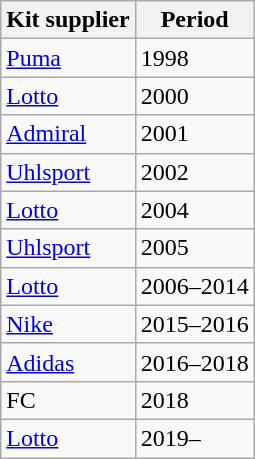<table class="wikitable" style="text-align:left;">
<tr>
<th>Kit supplier</th>
<th>Period</th>
</tr>
<tr>
<td align="Left"> <a href='#'>Puma</a></td>
<td>1998</td>
</tr>
<tr>
<td align="left"> <a href='#'>Lotto</a></td>
<td>2000</td>
</tr>
<tr>
<td align="left"> <a href='#'>Admiral</a></td>
<td>2001</td>
</tr>
<tr>
<td align="left"> <a href='#'>Uhlsport</a></td>
<td>2002</td>
</tr>
<tr>
<td align="left"> <a href='#'>Lotto</a></td>
<td>2004</td>
</tr>
<tr>
<td align="left"> <a href='#'>Uhlsport</a></td>
<td>2005</td>
</tr>
<tr>
<td align="left"> <a href='#'>Lotto</a></td>
<td>2006–2014</td>
</tr>
<tr>
<td align="left"> <a href='#'>Nike</a></td>
<td>2015–2016</td>
</tr>
<tr>
<td align="left"> <a href='#'>Adidas</a></td>
<td>2016–2018</td>
</tr>
<tr>
<td align="left">FC</td>
<td>2018</td>
</tr>
<tr>
<td align="left"> <a href='#'>Lotto</a></td>
<td>2019–</td>
</tr>
</table>
